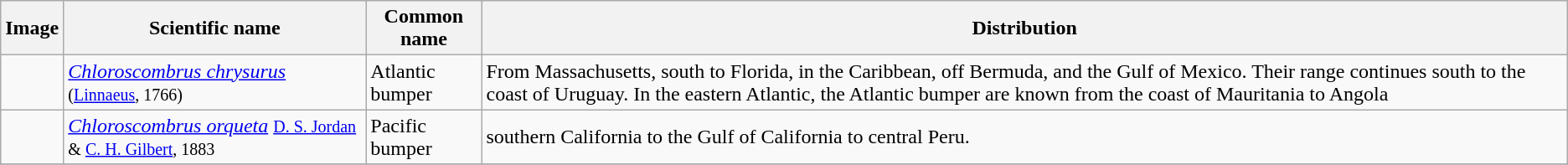<table class="wikitable">
<tr>
<th>Image</th>
<th>Scientific name</th>
<th>Common name</th>
<th>Distribution</th>
</tr>
<tr>
<td></td>
<td><em><a href='#'>Chloroscombrus chrysurus</a></em> <small>(<a href='#'>Linnaeus</a>, 1766)</small></td>
<td>Atlantic bumper</td>
<td>From Massachusetts, south to Florida,  in the Caribbean, off Bermuda, and the Gulf of Mexico. Their range continues south to the coast of Uruguay. In the eastern Atlantic, the Atlantic bumper are known from the coast of Mauritania to Angola</td>
</tr>
<tr>
<td></td>
<td><em><a href='#'>Chloroscombrus orqueta</a></em> <small><a href='#'>D. S. Jordan</a> & <a href='#'>C. H. Gilbert</a>, 1883</small></td>
<td>Pacific bumper</td>
<td>southern California to the Gulf of California to central Peru.</td>
</tr>
<tr>
</tr>
</table>
